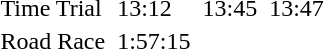<table>
<tr>
<td>Time Trial</td>
<td></td>
<td>13:12</td>
<td></td>
<td>13:45</td>
<td></td>
<td>13:47</td>
</tr>
<tr>
<td>Road Race</td>
<td></td>
<td>1:57:15</td>
<td></td>
<td></td>
<td></td>
<td></td>
</tr>
</table>
